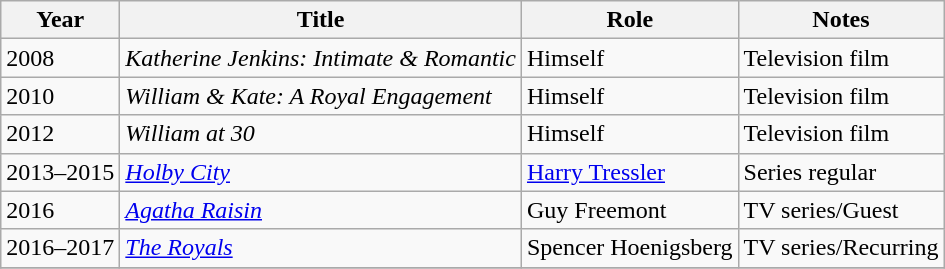<table class="wikitable sortable">
<tr>
<th>Year</th>
<th>Title</th>
<th>Role</th>
<th>Notes</th>
</tr>
<tr>
<td>2008</td>
<td><em>Katherine Jenkins: Intimate & Romantic</em></td>
<td>Himself</td>
<td>Television film</td>
</tr>
<tr>
<td>2010</td>
<td><em>William & Kate: A Royal Engagement</em></td>
<td>Himself</td>
<td>Television film</td>
</tr>
<tr>
<td>2012</td>
<td><em>William at 30</em></td>
<td>Himself</td>
<td>Television film</td>
</tr>
<tr>
<td>2013–2015</td>
<td><em><a href='#'>Holby City</a></em></td>
<td><a href='#'>Harry Tressler</a></td>
<td>Series regular</td>
</tr>
<tr>
<td>2016</td>
<td><em><a href='#'>Agatha Raisin</a></em></td>
<td>Guy Freemont</td>
<td>TV series/Guest</td>
</tr>
<tr>
<td>2016–2017</td>
<td><em><a href='#'>The Royals</a></em></td>
<td>Spencer Hoenigsberg</td>
<td>TV series/Recurring</td>
</tr>
<tr>
</tr>
</table>
